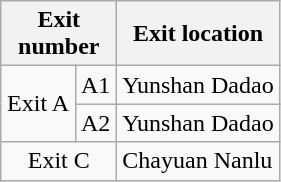<table class="wikitable">
<tr>
<th style="width:70px" colspan="2">Exit number</th>
<th>Exit location</th>
</tr>
<tr>
<td align="center" rowspan="2">Exit A</td>
<td>A1</td>
<td>Yunshan Dadao</td>
</tr>
<tr>
<td>A2</td>
<td>Yunshan Dadao</td>
</tr>
<tr>
<td align="center" colspan="2">Exit C</td>
<td>Chayuan Nanlu</td>
</tr>
</table>
